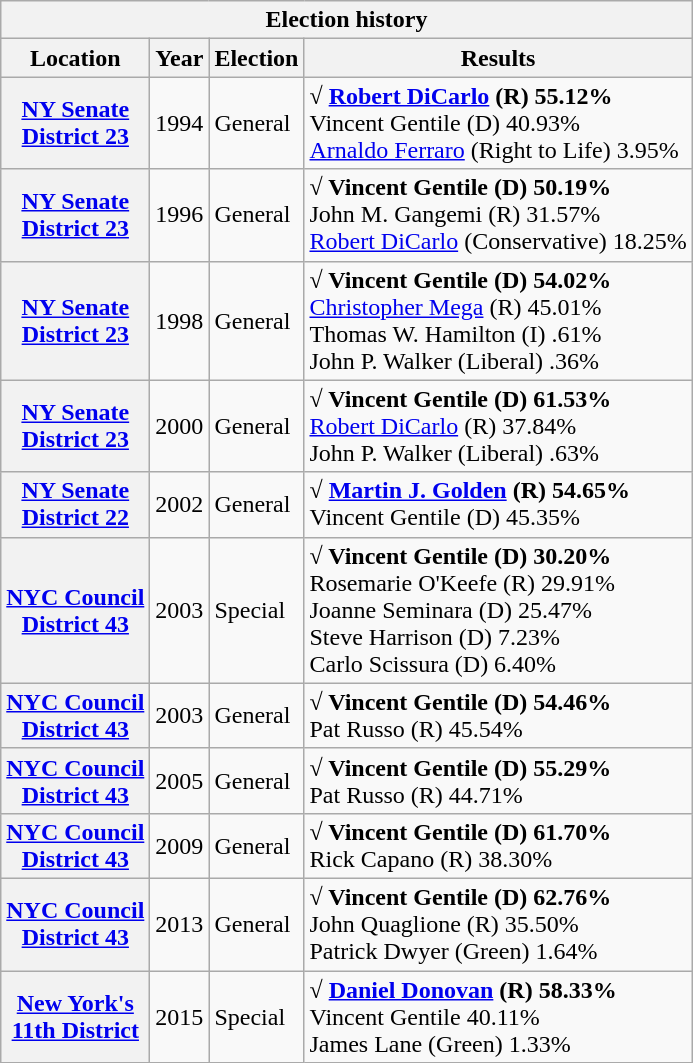<table class="wikitable collapsible">
<tr valign=bottom>
<th colspan=4>Election history</th>
</tr>
<tr valign=bottom>
<th>Location</th>
<th>Year</th>
<th>Election</th>
<th>Results</th>
</tr>
<tr>
<th><a href='#'>NY Senate<br>District 23</a></th>
<td>1994</td>
<td>General</td>
<td><strong>√ <a href='#'>Robert DiCarlo</a> (R) 55.12%</strong><br>Vincent Gentile (D) 40.93%<br><a href='#'>Arnaldo Ferraro</a> (Right to Life) 3.95%</td>
</tr>
<tr>
<th><a href='#'>NY Senate<br>District 23</a></th>
<td>1996</td>
<td>General</td>
<td><strong>√ Vincent Gentile (D) 50.19%</strong><br>John M. Gangemi (R) 31.57%<br><a href='#'>Robert DiCarlo</a> (Conservative) 18.25%</td>
</tr>
<tr>
<th><a href='#'>NY Senate<br>District 23</a></th>
<td>1998</td>
<td>General</td>
<td><strong>√ Vincent Gentile (D) 54.02%</strong><br><a href='#'>Christopher Mega</a> (R) 45.01%<br>Thomas W. Hamilton (I) .61%<br>John P. Walker (Liberal) .36%</td>
</tr>
<tr>
<th><a href='#'>NY Senate<br>District 23</a></th>
<td>2000</td>
<td>General</td>
<td><strong>√ Vincent Gentile (D) 61.53%</strong><br><a href='#'>Robert DiCarlo</a> (R) 37.84%<br>John P. Walker (Liberal) .63%</td>
</tr>
<tr>
<th><a href='#'>NY Senate<br>District 22</a></th>
<td>2002</td>
<td>General</td>
<td><strong>√ <a href='#'>Martin J. Golden</a> (R) 54.65%</strong><br>Vincent Gentile (D) 45.35%</td>
</tr>
<tr>
<th><a href='#'>NYC Council<br>District 43</a></th>
<td>2003</td>
<td>Special</td>
<td><strong>√ Vincent Gentile (D) 30.20%</strong><br>Rosemarie O'Keefe (R) 29.91%<br>Joanne Seminara (D) 25.47%<br>Steve Harrison (D) 7.23%<br>Carlo Scissura (D) 6.40%</td>
</tr>
<tr>
<th><a href='#'>NYC Council<br>District 43</a></th>
<td>2003</td>
<td>General</td>
<td><strong>√ Vincent Gentile (D) 54.46%</strong><br>Pat Russo (R) 45.54%</td>
</tr>
<tr>
<th><a href='#'>NYC Council<br>District 43</a></th>
<td>2005</td>
<td>General</td>
<td><strong>√ Vincent Gentile (D) 55.29%</strong><br>Pat Russo (R) 44.71%</td>
</tr>
<tr>
<th><a href='#'>NYC Council<br>District 43</a></th>
<td>2009</td>
<td>General</td>
<td><strong>√ Vincent Gentile (D) 61.70%</strong><br>Rick Capano (R) 38.30%</td>
</tr>
<tr>
<th><a href='#'>NYC Council<br>District 43</a></th>
<td>2013</td>
<td>General</td>
<td><strong>√ Vincent Gentile (D) 62.76%</strong><br>John Quaglione (R) 35.50%<br>Patrick Dwyer (Green) 1.64%</td>
</tr>
<tr>
<th><a href='#'>New York's<br>11th District</a></th>
<td>2015</td>
<td>Special</td>
<td><strong>√ <a href='#'>Daniel Donovan</a> (R) 58.33%</strong><br>Vincent Gentile 40.11%<br>James Lane (Green) 1.33%</td>
</tr>
</table>
